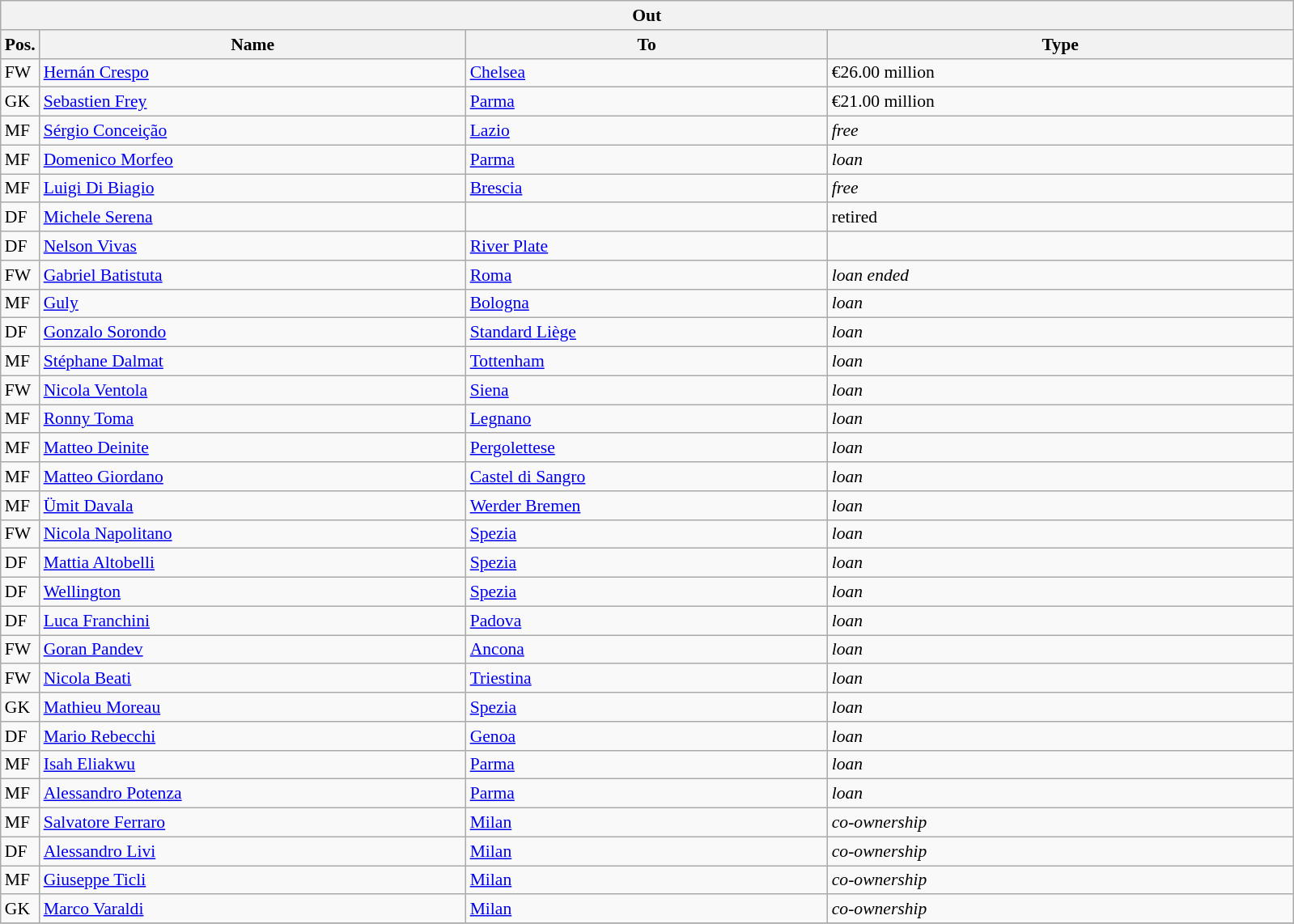<table class="wikitable" style="font-size:90%;">
<tr>
<th colspan="4">Out</th>
</tr>
<tr>
<th width=3%>Pos.</th>
<th width=33%>Name</th>
<th width=28%>To</th>
<th width=36%>Type</th>
</tr>
<tr>
<td>FW</td>
<td><a href='#'>Hernán Crespo</a></td>
<td><a href='#'>Chelsea</a></td>
<td>€26.00 million </td>
</tr>
<tr>
<td>GK</td>
<td><a href='#'>Sebastien Frey</a></td>
<td><a href='#'>Parma</a></td>
<td>€21.00 million</td>
</tr>
<tr>
<td>MF</td>
<td><a href='#'>Sérgio Conceição</a></td>
<td><a href='#'>Lazio</a></td>
<td><em>free</em></td>
</tr>
<tr>
<td>MF</td>
<td><a href='#'>Domenico Morfeo</a></td>
<td><a href='#'>Parma</a></td>
<td><em>loan</em></td>
</tr>
<tr>
<td>MF</td>
<td><a href='#'>Luigi Di Biagio</a></td>
<td><a href='#'>Brescia</a></td>
<td><em>free</em></td>
</tr>
<tr>
<td>DF</td>
<td><a href='#'>Michele Serena</a></td>
<td></td>
<td>retired</td>
</tr>
<tr>
<td>DF</td>
<td><a href='#'>Nelson Vivas</a></td>
<td><a href='#'>River Plate</a></td>
<td></td>
</tr>
<tr>
<td>FW</td>
<td><a href='#'>Gabriel Batistuta</a></td>
<td><a href='#'>Roma</a></td>
<td><em>loan ended</em></td>
</tr>
<tr>
<td>MF</td>
<td><a href='#'>Guly</a></td>
<td><a href='#'>Bologna</a></td>
<td><em>loan</em></td>
</tr>
<tr>
<td>DF</td>
<td><a href='#'>Gonzalo Sorondo</a></td>
<td><a href='#'>Standard Liège</a></td>
<td><em>loan</em></td>
</tr>
<tr>
<td>MF</td>
<td><a href='#'>Stéphane Dalmat</a></td>
<td><a href='#'>Tottenham</a></td>
<td><em>loan</em></td>
</tr>
<tr>
<td>FW</td>
<td><a href='#'>Nicola Ventola</a></td>
<td><a href='#'>Siena</a></td>
<td><em>loan</em></td>
</tr>
<tr>
<td>MF</td>
<td><a href='#'>Ronny Toma</a></td>
<td><a href='#'>Legnano</a></td>
<td><em>loan</em></td>
</tr>
<tr>
<td>MF</td>
<td><a href='#'>Matteo Deinite</a></td>
<td><a href='#'>Pergolettese</a></td>
<td><em>loan</em></td>
</tr>
<tr>
<td>MF</td>
<td><a href='#'>Matteo Giordano</a></td>
<td><a href='#'>Castel di Sangro</a></td>
<td><em>loan</em></td>
</tr>
<tr>
<td>MF</td>
<td><a href='#'>Ümit Davala</a></td>
<td><a href='#'>Werder Bremen</a></td>
<td><em>loan</em></td>
</tr>
<tr>
<td>FW</td>
<td><a href='#'>Nicola Napolitano</a></td>
<td><a href='#'>Spezia</a></td>
<td><em>loan</em></td>
</tr>
<tr>
<td>DF</td>
<td><a href='#'>Mattia Altobelli</a></td>
<td><a href='#'>Spezia</a></td>
<td><em>loan</em></td>
</tr>
<tr>
<td>DF</td>
<td><a href='#'>Wellington</a></td>
<td><a href='#'>Spezia</a></td>
<td><em>loan</em></td>
</tr>
<tr>
<td>DF</td>
<td><a href='#'>Luca Franchini</a></td>
<td><a href='#'>Padova</a></td>
<td><em>loan</em></td>
</tr>
<tr>
<td>FW</td>
<td><a href='#'>Goran Pandev</a></td>
<td><a href='#'>Ancona</a></td>
<td><em>loan</em></td>
</tr>
<tr>
<td>FW</td>
<td><a href='#'>Nicola Beati</a></td>
<td><a href='#'>Triestina</a></td>
<td><em>loan</em></td>
</tr>
<tr>
<td>GK</td>
<td><a href='#'>Mathieu Moreau</a></td>
<td><a href='#'>Spezia</a></td>
<td><em>loan</em></td>
</tr>
<tr>
<td>DF</td>
<td><a href='#'>Mario Rebecchi</a></td>
<td><a href='#'>Genoa</a></td>
<td><em>loan</em></td>
</tr>
<tr>
<td>MF</td>
<td><a href='#'>Isah Eliakwu</a></td>
<td><a href='#'>Parma</a></td>
<td><em>loan</em></td>
</tr>
<tr>
<td>MF</td>
<td><a href='#'>Alessandro Potenza</a></td>
<td><a href='#'>Parma</a></td>
<td><em>loan</em></td>
</tr>
<tr>
<td>MF</td>
<td><a href='#'>Salvatore Ferraro</a></td>
<td><a href='#'>Milan</a></td>
<td><em>co-ownership</em></td>
</tr>
<tr>
<td>DF</td>
<td><a href='#'>Alessandro Livi</a></td>
<td><a href='#'>Milan</a></td>
<td><em>co-ownership</em></td>
</tr>
<tr>
<td>MF</td>
<td><a href='#'>Giuseppe Ticli</a></td>
<td><a href='#'>Milan</a></td>
<td><em>co-ownership</em></td>
</tr>
<tr>
<td>GK</td>
<td><a href='#'>Marco Varaldi</a></td>
<td><a href='#'>Milan</a></td>
<td><em>co-ownership</em></td>
</tr>
<tr>
</tr>
</table>
